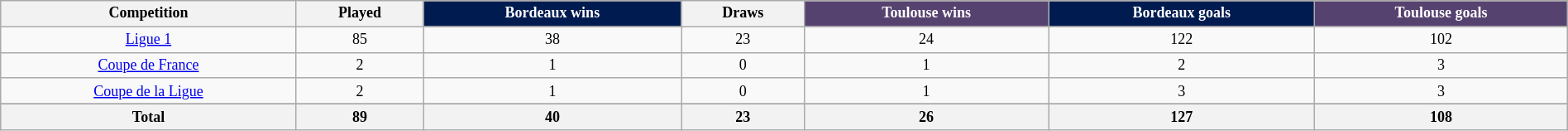<table class="wikitable" style="text-align: center; width: 100%; font-size: 12px">
<tr>
<th>Competition</th>
<th>Played</th>
<th style="background:#001B50; color:white">Bordeaux wins</th>
<th>Draws</th>
<th style="background:#56426F; color:white">Toulouse wins</th>
<th style="background:#001B50; color:white">Bordeaux goals</th>
<th style="background:#56426F; color:white">Toulouse goals</th>
</tr>
<tr>
<td><a href='#'>Ligue 1</a></td>
<td>85</td>
<td>38</td>
<td>23</td>
<td>24</td>
<td>122</td>
<td>102</td>
</tr>
<tr>
<td><a href='#'>Coupe de France</a></td>
<td>2</td>
<td>1</td>
<td>0</td>
<td>1</td>
<td>2</td>
<td>3</td>
</tr>
<tr>
<td><a href='#'>Coupe de la Ligue</a></td>
<td>2</td>
<td>1</td>
<td>0</td>
<td>1</td>
<td>3</td>
<td>3</td>
</tr>
<tr>
</tr>
<tr class="sortbottom">
<th>Total</th>
<th>89</th>
<th>40</th>
<th>23</th>
<th>26</th>
<th>127</th>
<th>108</th>
</tr>
</table>
